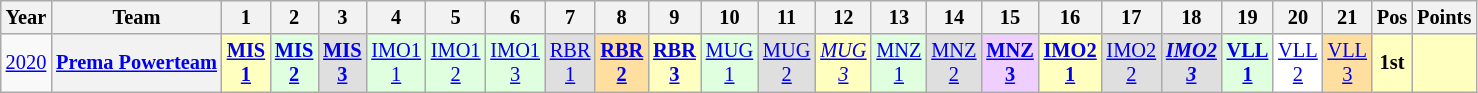<table class="wikitable" style="text-align:center; font-size:85%">
<tr>
<th>Year</th>
<th>Team</th>
<th>1</th>
<th>2</th>
<th>3</th>
<th>4</th>
<th>5</th>
<th>6</th>
<th>7</th>
<th>8</th>
<th>9</th>
<th>10</th>
<th>11</th>
<th>12</th>
<th>13</th>
<th>14</th>
<th>15</th>
<th>16</th>
<th>17</th>
<th>18</th>
<th>19</th>
<th>20</th>
<th>21</th>
<th>Pos</th>
<th>Points</th>
</tr>
<tr>
<td><a href='#'>2020</a></td>
<th nowrap><a href='#'>Prema Powerteam</a></th>
<td style="background:#FFFFBF;"><strong><a href='#'>MIS<br>1</a></strong><br></td>
<td style="background:#DFFFDF;"><strong><a href='#'>MIS<br>2</a></strong><br></td>
<td style="background:#DFDFDF;"><strong><a href='#'>MIS<br>3</a></strong><br></td>
<td style="background:#DFFFDF;"><a href='#'>IMO1<br>1</a><br></td>
<td style="background:#DFFFDF;"><a href='#'>IMO1<br>2</a><br></td>
<td style="background:#DFFFDF;"><a href='#'>IMO1<br>3</a><br></td>
<td style="background:#DFDFDF;"><a href='#'>RBR<br>1</a><br></td>
<td style="background:#FFDF9F;"><strong><a href='#'>RBR<br>2</a></strong><br></td>
<td style="background:#FFFFBF;"><strong><a href='#'>RBR<br>3</a></strong><br></td>
<td style="background:#DFFFDF;"><a href='#'>MUG<br>1</a><br></td>
<td style="background:#DFDFDF;"><a href='#'>MUG<br>2</a><br></td>
<td style="background:#FFFFBF;"><em><a href='#'>MUG<br>3</a></em><br></td>
<td style="background:#DFFFDF;"><a href='#'>MNZ<br>1</a><br></td>
<td style="background:#DFDFDF;"><a href='#'>MNZ<br>2</a><br></td>
<td style="background:#EFCFFF;"><strong><a href='#'>MNZ<br>3</a></strong><br></td>
<td style="background:#FFFFBF;"><strong><a href='#'>IMO2<br>1</a></strong><br></td>
<td style="background:#DFDFDF;"><a href='#'>IMO2<br>2</a><br></td>
<td style="background:#DFDFDF;"><strong><em><a href='#'>IMO2<br>3</a></em></strong><br></td>
<td style="background:#DFFFDF;"><strong><a href='#'>VLL<br>1</a></strong><br></td>
<td style="background:#FFFFFF;"><a href='#'>VLL<br>2</a><br></td>
<td style="background:#FFDF9F;"><a href='#'>VLL<br>3</a><br></td>
<th style="background:#FFFFBF;">1st</th>
<th style="background:#FFFFBF;"></th>
</tr>
</table>
